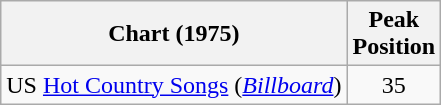<table class="wikitable">
<tr>
<th align="left">Chart (1975)</th>
<th align="left">Peak<br>Position</th>
</tr>
<tr>
<td align="left">US <a href='#'>Hot Country Songs</a> (<em><a href='#'>Billboard</a></em>)</td>
<td align="center">35</td>
</tr>
</table>
